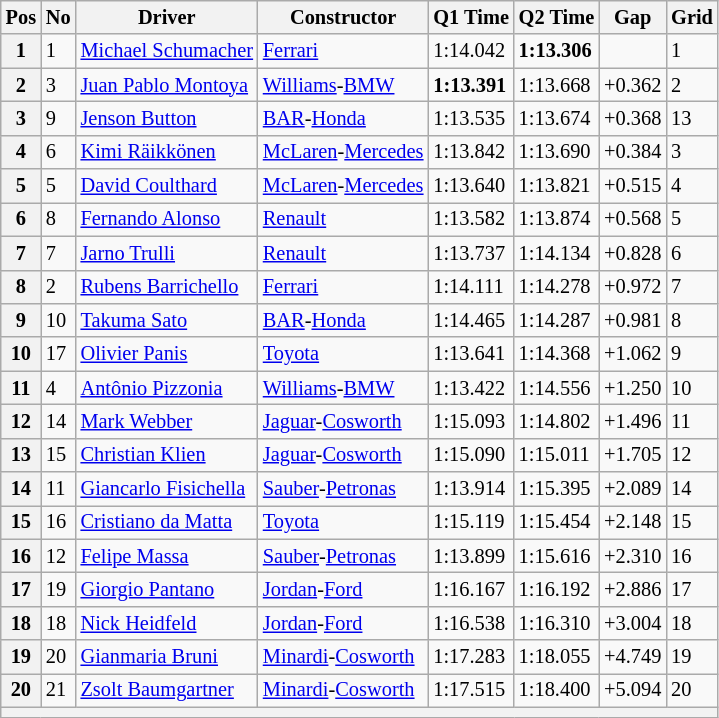<table class="wikitable sortable" style="font-size: 85%;">
<tr>
<th>Pos</th>
<th>No</th>
<th>Driver</th>
<th>Constructor</th>
<th>Q1 Time</th>
<th>Q2 Time</th>
<th>Gap</th>
<th>Grid</th>
</tr>
<tr>
<th>1</th>
<td>1</td>
<td> <a href='#'>Michael Schumacher</a></td>
<td><a href='#'>Ferrari</a></td>
<td>1:14.042</td>
<td><strong>1:13.306</strong></td>
<td></td>
<td>1</td>
</tr>
<tr>
<th>2</th>
<td>3</td>
<td> <a href='#'>Juan Pablo Montoya</a></td>
<td><a href='#'>Williams</a>-<a href='#'>BMW</a></td>
<td><strong>1:13.391</strong></td>
<td>1:13.668</td>
<td>+0.362</td>
<td>2</td>
</tr>
<tr>
<th>3</th>
<td>9</td>
<td> <a href='#'>Jenson Button</a></td>
<td><a href='#'>BAR</a>-<a href='#'>Honda</a></td>
<td>1:13.535</td>
<td>1:13.674</td>
<td>+0.368</td>
<td>13</td>
</tr>
<tr>
<th>4</th>
<td>6</td>
<td> <a href='#'>Kimi Räikkönen</a></td>
<td><a href='#'>McLaren</a>-<a href='#'>Mercedes</a></td>
<td>1:13.842</td>
<td>1:13.690</td>
<td>+0.384</td>
<td>3</td>
</tr>
<tr>
<th>5</th>
<td>5</td>
<td> <a href='#'>David Coulthard</a></td>
<td><a href='#'>McLaren</a>-<a href='#'>Mercedes</a></td>
<td>1:13.640</td>
<td>1:13.821</td>
<td>+0.515</td>
<td>4</td>
</tr>
<tr>
<th>6</th>
<td>8</td>
<td> <a href='#'>Fernando Alonso</a></td>
<td><a href='#'>Renault</a></td>
<td>1:13.582</td>
<td>1:13.874</td>
<td>+0.568</td>
<td>5</td>
</tr>
<tr>
<th>7</th>
<td>7</td>
<td> <a href='#'>Jarno Trulli</a></td>
<td><a href='#'>Renault</a></td>
<td>1:13.737</td>
<td>1:14.134</td>
<td>+0.828</td>
<td>6</td>
</tr>
<tr>
<th>8</th>
<td>2</td>
<td> <a href='#'>Rubens Barrichello</a></td>
<td><a href='#'>Ferrari</a></td>
<td>1:14.111</td>
<td>1:14.278</td>
<td>+0.972</td>
<td>7</td>
</tr>
<tr>
<th>9</th>
<td>10</td>
<td> <a href='#'>Takuma Sato</a></td>
<td><a href='#'>BAR</a>-<a href='#'>Honda</a></td>
<td>1:14.465</td>
<td>1:14.287</td>
<td>+0.981</td>
<td>8</td>
</tr>
<tr>
<th>10</th>
<td>17</td>
<td> <a href='#'>Olivier Panis</a></td>
<td><a href='#'>Toyota</a></td>
<td>1:13.641</td>
<td>1:14.368</td>
<td>+1.062</td>
<td>9</td>
</tr>
<tr>
<th>11</th>
<td>4</td>
<td> <a href='#'>Antônio Pizzonia</a></td>
<td><a href='#'>Williams</a>-<a href='#'>BMW</a></td>
<td>1:13.422</td>
<td>1:14.556</td>
<td>+1.250</td>
<td>10</td>
</tr>
<tr>
<th>12</th>
<td>14</td>
<td> <a href='#'>Mark Webber</a></td>
<td><a href='#'>Jaguar</a>-<a href='#'>Cosworth</a></td>
<td>1:15.093</td>
<td>1:14.802</td>
<td>+1.496</td>
<td>11</td>
</tr>
<tr>
<th>13</th>
<td>15</td>
<td> <a href='#'>Christian Klien</a></td>
<td><a href='#'>Jaguar</a>-<a href='#'>Cosworth</a></td>
<td>1:15.090</td>
<td>1:15.011</td>
<td>+1.705</td>
<td>12</td>
</tr>
<tr>
<th>14</th>
<td>11</td>
<td> <a href='#'>Giancarlo Fisichella</a></td>
<td><a href='#'>Sauber</a>-<a href='#'>Petronas</a></td>
<td>1:13.914</td>
<td>1:15.395</td>
<td>+2.089</td>
<td>14</td>
</tr>
<tr>
<th>15</th>
<td>16</td>
<td> <a href='#'>Cristiano da Matta</a></td>
<td><a href='#'>Toyota</a></td>
<td>1:15.119</td>
<td>1:15.454</td>
<td>+2.148</td>
<td>15</td>
</tr>
<tr>
<th>16</th>
<td>12</td>
<td> <a href='#'>Felipe Massa</a></td>
<td><a href='#'>Sauber</a>-<a href='#'>Petronas</a></td>
<td>1:13.899</td>
<td>1:15.616</td>
<td>+2.310</td>
<td>16</td>
</tr>
<tr>
<th>17</th>
<td>19</td>
<td> <a href='#'>Giorgio Pantano</a></td>
<td><a href='#'>Jordan</a>-<a href='#'>Ford</a></td>
<td>1:16.167</td>
<td>1:16.192</td>
<td>+2.886</td>
<td>17</td>
</tr>
<tr>
<th>18</th>
<td>18</td>
<td> <a href='#'>Nick Heidfeld</a></td>
<td><a href='#'>Jordan</a>-<a href='#'>Ford</a></td>
<td>1:16.538</td>
<td>1:16.310</td>
<td>+3.004</td>
<td>18</td>
</tr>
<tr>
<th>19</th>
<td>20</td>
<td> <a href='#'>Gianmaria Bruni</a></td>
<td><a href='#'>Minardi</a>-<a href='#'>Cosworth</a></td>
<td>1:17.283</td>
<td>1:18.055</td>
<td>+4.749</td>
<td>19</td>
</tr>
<tr>
<th>20</th>
<td>21</td>
<td> <a href='#'>Zsolt Baumgartner</a></td>
<td><a href='#'>Minardi</a>-<a href='#'>Cosworth</a></td>
<td>1:17.515</td>
<td>1:18.400</td>
<td>+5.094</td>
<td>20</td>
</tr>
<tr>
<th colspan="8"></th>
</tr>
</table>
